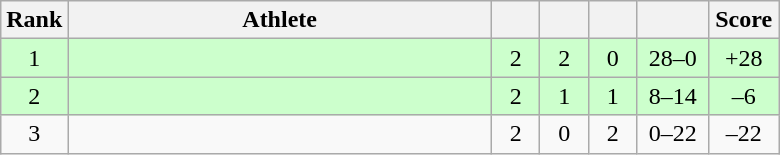<table class="wikitable" style="text-align: center;">
<tr>
<th width=25>Rank</th>
<th width=275>Athlete</th>
<th width=25></th>
<th width=25></th>
<th width=25></th>
<th width=40></th>
<th width=40>Score</th>
</tr>
<tr bgcolor=ccffcc>
<td>1</td>
<td align=left></td>
<td>2</td>
<td>2</td>
<td>0</td>
<td>28–0</td>
<td>+28</td>
</tr>
<tr bgcolor=ccffcc>
<td>2</td>
<td align=left></td>
<td>2</td>
<td>1</td>
<td>1</td>
<td>8–14</td>
<td>–6</td>
</tr>
<tr>
<td>3</td>
<td align=left></td>
<td>2</td>
<td>0</td>
<td>2</td>
<td>0–22</td>
<td>–22</td>
</tr>
</table>
